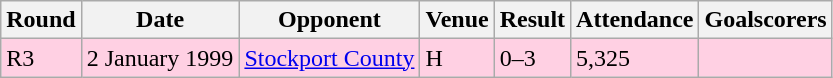<table class="wikitable">
<tr>
<th>Round</th>
<th>Date</th>
<th>Opponent</th>
<th>Venue</th>
<th>Result</th>
<th>Attendance</th>
<th>Goalscorers</th>
</tr>
<tr style="background-color: #ffd0e3;">
<td>R3</td>
<td>2 January 1999</td>
<td><a href='#'>Stockport County</a></td>
<td>H</td>
<td>0–3</td>
<td>5,325</td>
<td></td>
</tr>
</table>
